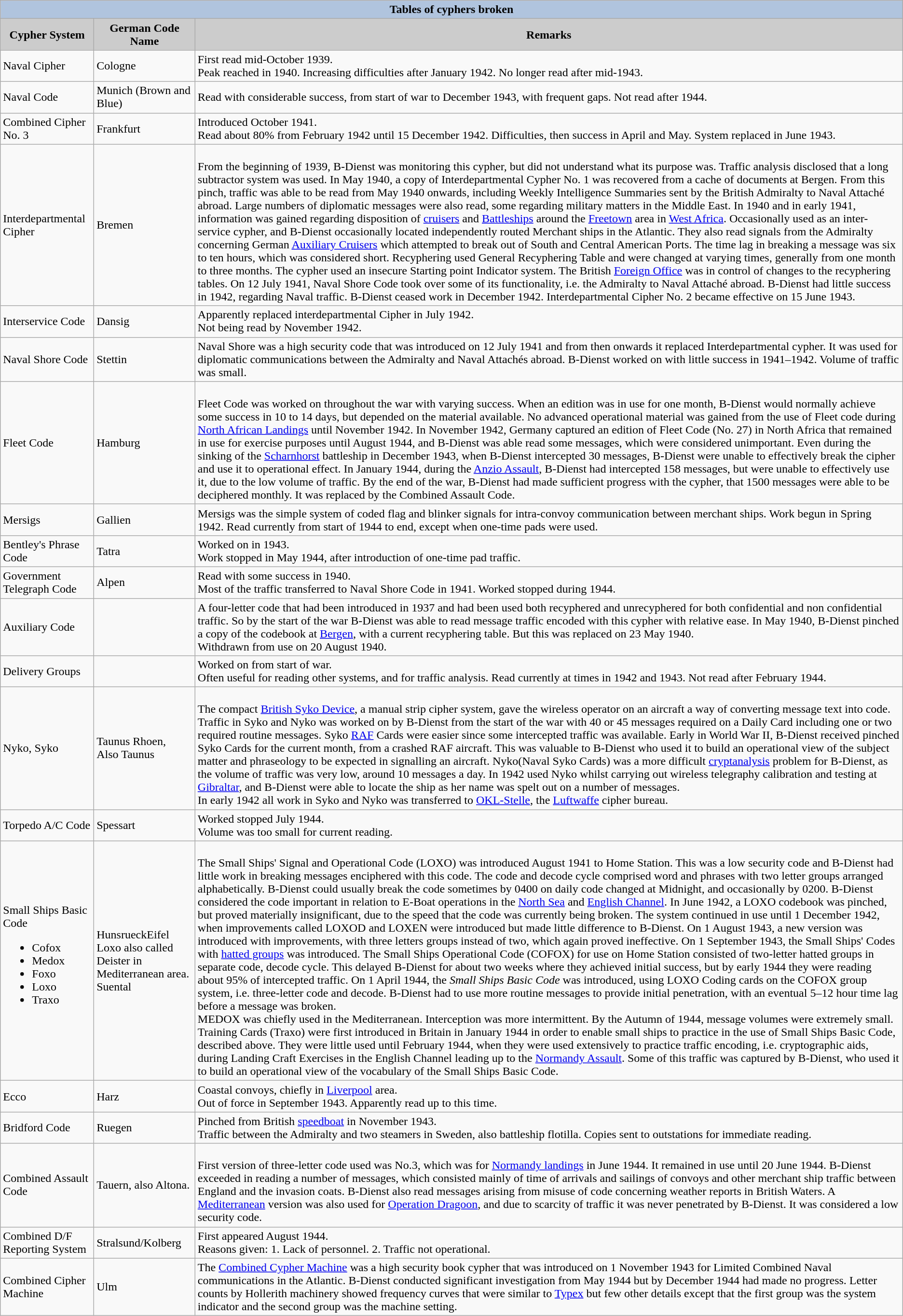<table class="wikitable">
<tr>
<th colspan=5 style="background:LightSteelBlue"><strong>Tables of cyphers broken</strong></th>
</tr>
<tr>
<th style="text-align: center;background:#ccc">Cypher System</th>
<th style="text-align: center;background:#ccc">German Code Name</th>
<th style="text-align: center;background:#ccc">Remarks</th>
</tr>
<tr>
<td>Naval Cipher</td>
<td>Cologne</td>
<td>First read mid-October 1939.<br>Peak reached in 1940. Increasing difficulties after January 1942.
No longer read after mid-1943.</td>
</tr>
<tr>
<td>Naval Code</td>
<td>Munich (Brown and Blue)</td>
<td>Read with considerable success, from start of war to December 1943, with frequent gaps. Not read after 1944.</td>
</tr>
<tr>
<td>Combined Cipher No. 3</td>
<td>Frankfurt</td>
<td>Introduced October 1941.<br>Read about 80% from February 1942 until 15 December 1942.
Difficulties, then success in April and May.
System replaced in June 1943.</td>
</tr>
<tr>
<td>Interdepartmental Cipher</td>
<td>Bremen</td>
<td><br>From the beginning of 1939, B-Dienst was monitoring this cypher, but did not understand what its purpose was. Traffic analysis disclosed that a long subtractor system was used. In May 1940, a copy of Interdepartmental Cypher No. 1 was recovered from a cache of documents at Bergen. From this pinch, traffic was able to be read from May 1940 onwards, including Weekly Intelligence Summaries sent by the British Admiralty to Naval Attaché abroad. Large numbers of diplomatic messages were also read, some regarding military matters in the Middle East. In 1940 and in early 1941, information was gained regarding disposition of <a href='#'>cruisers</a> and <a href='#'>Battleships</a> around the <a href='#'>Freetown</a> area in <a href='#'>West Africa</a>. Occasionally used as an inter-service cypher, and B-Dienst occasionally located independently routed Merchant ships in the Atlantic. They also read signals from the Admiralty concerning German <a href='#'>Auxiliary Cruisers</a> which attempted to break out of South and Central American Ports. The time lag in breaking a message was six to ten hours, which was considered short. Recyphering used General Recyphering Table and were changed at varying times, generally from one month to three months. The cypher used an insecure Starting point Indicator system. The British <a href='#'>Foreign Office</a> was in control of changes to the recyphering tables. On 12 July 1941, Naval Shore Code took over some of its functionality, i.e. the Admiralty to Naval Attaché abroad. B-Dienst had little success in 1942, regarding Naval traffic. B-Dienst ceased work in December 1942. Interdepartmental Cipher No. 2 became effective on 15 June 1943.</td>
</tr>
<tr>
<td>Interservice Code</td>
<td>Dansig</td>
<td>Apparently replaced interdepartmental Cipher in July 1942.<br>Not being read by November 1942.</td>
</tr>
<tr>
<td>Naval Shore Code</td>
<td>Stettin</td>
<td>Naval Shore was a high security code that was introduced on 12 July 1941 and from then onwards it replaced Interdepartmental cypher. It was used for diplomatic communications between the Admiralty and Naval Attachés abroad. B-Dienst worked on with little success in 1941–1942. Volume of traffic was small.</td>
</tr>
<tr>
<td>Fleet Code</td>
<td>Hamburg</td>
<td><br>Fleet Code was worked on throughout the war with varying success. When an edition was in use for one month, B-Dienst would normally achieve some success in 10 to 14 days, but depended on the material available. No advanced operational material was gained from the use of Fleet code during <a href='#'>North African Landings</a> until November 1942. In November 1942, Germany captured an edition of Fleet Code (No. 27) in North Africa that remained in use for exercise purposes until August 1944, and B-Dienst was able read some messages, which were considered unimportant. Even during the sinking of the <a href='#'>Scharnhorst</a> battleship in December 1943, when B-Dienst intercepted 30 messages, B-Dienst were unable to effectively break the cipher and use it to operational effect. In January 1944, during the <a href='#'>Anzio Assault</a>, B-Dienst had intercepted 158 messages, but were unable to effectively use it, due to the low volume of traffic. By the end of the war, B-Dienst had made sufficient progress with the cypher, that 1500 messages were able to be deciphered monthly. It was replaced by the Combined Assault Code.</td>
</tr>
<tr>
<td>Mersigs</td>
<td>Gallien</td>
<td>Mersigs was the simple system of coded flag and blinker signals for intra-convoy communication between merchant ships. Work begun in Spring 1942. Read currently from start of 1944 to end, except when one-time pads were used.</td>
</tr>
<tr>
<td>Bentley's Phrase Code</td>
<td>Tatra</td>
<td>Worked on in 1943.<br>Work stopped in May 1944, after introduction of one-time pad traffic.</td>
</tr>
<tr>
<td>Government Telegraph Code</td>
<td>Alpen</td>
<td>Read with some success in 1940.<br>Most of the traffic transferred to Naval Shore Code in 1941.
Worked stopped during 1944.</td>
</tr>
<tr>
<td>Auxiliary Code</td>
<td></td>
<td>A four-letter code that had been introduced in 1937 and had been used both recyphered and unrecyphered for both confidential and non confidential traffic. So by the start of the war B-Dienst was able to read message traffic encoded with this cypher with relative ease. In May 1940, B-Dienst pinched a copy of the codebook at <a href='#'>Bergen</a>, with a current recyphering table. But this was replaced on 23 May 1940.<br>Withdrawn from use on 20 August 1940.</td>
</tr>
<tr>
<td>Delivery Groups</td>
<td></td>
<td>Worked on from start of war.<br>Often useful for reading other systems, and for traffic analysis. 
Read currently at times in 1942 and 1943.
Not read after February 1944.</td>
</tr>
<tr>
<td>Nyko, Syko</td>
<td>Taunus Rhoen,<br>Also Taunus</td>
<td><br>The compact <a href='#'>British Syko Device</a>, a manual strip cipher system, gave the wireless operator on an aircraft a way of converting message text into code. Traffic in Syko and Nyko was worked on by B-Dienst from the start of the war with 40 or 45 messages required on a Daily Card including one or two required routine messages. Syko <a href='#'>RAF</a> Cards were easier since some intercepted traffic was available. Early in World War II, B-Dienst received pinched Syko Cards for the current month, from a crashed RAF aircraft. This was valuable to B-Dienst who used it to build an operational view of the subject matter and phraseology to be expected in signalling an aircraft. Nyko(Naval Syko Cards) was a more difficult <a href='#'>cryptanalysis</a> problem for B-Dienst, as the volume of traffic was very low, around 10 messages a day. In 1942  used Nyko whilst carrying out wireless telegraphy calibration and testing at <a href='#'>Gibraltar</a>, and B-Dienst were able to locate the ship as her name was spelt out on a number of messages.<br>In early 1942 all work in Syko and Nyko was transferred to <a href='#'>OKL-Stelle</a>, the <a href='#'>Luftwaffe</a> cipher bureau.</td>
</tr>
<tr>
<td>Torpedo A/C Code</td>
<td>Spessart</td>
<td>Worked stopped July 1944.<br>Volume was too small for current reading.</td>
</tr>
<tr>
<td>Small Ships Basic Code<br><ul><li>Cofox</li><li>Medox</li><li>Foxo</li><li>Loxo</li><li>Traxo</li></ul></td>
<td>HunsrueckEifel<br>Loxo also called Deister in Mediterranean area.<br>Suental</td>
<td><br>The Small Ships' Signal and Operational Code (LOXO) was introduced August 1941 to Home Station. This was a low security code and B-Dienst had little work in breaking messages enciphered with this code. The code and decode cycle comprised word and phrases with two letter groups arranged alphabetically. B-Dienst could usually break the code sometimes by 0400 on daily code changed at Midnight, and occasionally by 0200. B-Dienst considered the code important in relation to E-Boat operations in the <a href='#'>North Sea</a> and <a href='#'>English Channel</a>. In June 1942, a LOXO codebook was pinched, but proved materially insignificant, due to the speed that the code was currently being broken. The system continued in use until 1 December 1942, when improvements called LOXOD and LOXEN were introduced but made little difference to B-Dienst. On 1 August 1943, a new version was introduced with improvements, with three letters groups instead of two, which again proved ineffective. On 1 September 1943, the Small Ships' Codes with <a href='#'>hatted groups</a> was introduced. The Small Ships Operational Code (COFOX) for use on Home Station consisted of two-letter hatted groups in separate code, decode cycle. This delayed B-Dienst for about two weeks where they achieved initial success, but by early 1944 they were reading about 95% of intercepted traffic. On 1 April 1944, the <em>Small Ships Basic Code</em> was introduced, using LOXO Coding cards on the COFOX group system, i.e. three-letter code and decode. B-Dienst had to use more routine messages to provide initial penetration, with an eventual 5–12 hour time lag before a message was broken.<br>MEDOX was chiefly used in the Mediterranean. Interception was more intermittent. By the Autumn of 1944, message volumes were extremely small.<br>Training Cards (Traxo) were first introduced in Britain in January 1944 in order to enable small ships to practice in the use of Small Ships Basic Code, described above. They were little used until February 1944, when they were used extensively to practice traffic encoding, i.e. cryptographic aids, during Landing Craft Exercises in the English Channel leading up to the <a href='#'>Normandy Assault</a>. Some of this traffic was captured by B-Dienst, who used it to build an operational view of the vocabulary of the Small Ships Basic Code.</td>
</tr>
<tr>
<td>Ecco</td>
<td>Harz</td>
<td>Coastal convoys, chiefly in <a href='#'>Liverpool</a> area.<br>Out of force in September 1943.
Apparently read up to this time.</td>
</tr>
<tr>
<td>Bridford Code</td>
<td>Ruegen</td>
<td>Pinched from British <a href='#'>speedboat</a> in November 1943.<br>Traffic between the Admiralty and two steamers in Sweden, also battleship
flotilla. 
Copies sent to outstations for immediate reading.</td>
</tr>
<tr>
<td>Combined Assault Code</td>
<td>Tauern, also Altona.</td>
<td><br>First version of three-letter code used was No.3, which was for <a href='#'>Normandy landings</a> in June 1944. It remained in use until 20 June 1944. B-Dienst exceeded in reading a number of messages, which consisted mainly of time of arrivals and sailings of convoys and other merchant ship traffic between England and the invasion coats. B-Dienst also read messages arising from misuse of code concerning weather reports in British Waters. A <a href='#'>Mediterranean</a> version was also used for <a href='#'>Operation Dragoon</a>, and due to scarcity of traffic it was never penetrated by B-Dienst. It was considered a low security code.</td>
</tr>
<tr>
<td>Combined D/F Reporting System</td>
<td>Stralsund/Kolberg</td>
<td>First appeared August 1944.<br>Reasons given: 
1. Lack of personnel. 
2. Traffic not operational.</td>
</tr>
<tr>
<td>Combined Cipher Machine</td>
<td>Ulm</td>
<td>The <a href='#'>Combined Cypher Machine</a> was a high security book cypher that was introduced on 1 November 1943 for Limited Combined Naval communications in the Atlantic. B-Dienst conducted significant investigation from May 1944 but by December 1944 had made no progress. Letter counts by Hollerith machinery showed frequency curves that were similar to <a href='#'>Typex</a> but few other details except that the first group was the system indicator and the second group was the machine setting.</td>
</tr>
</table>
